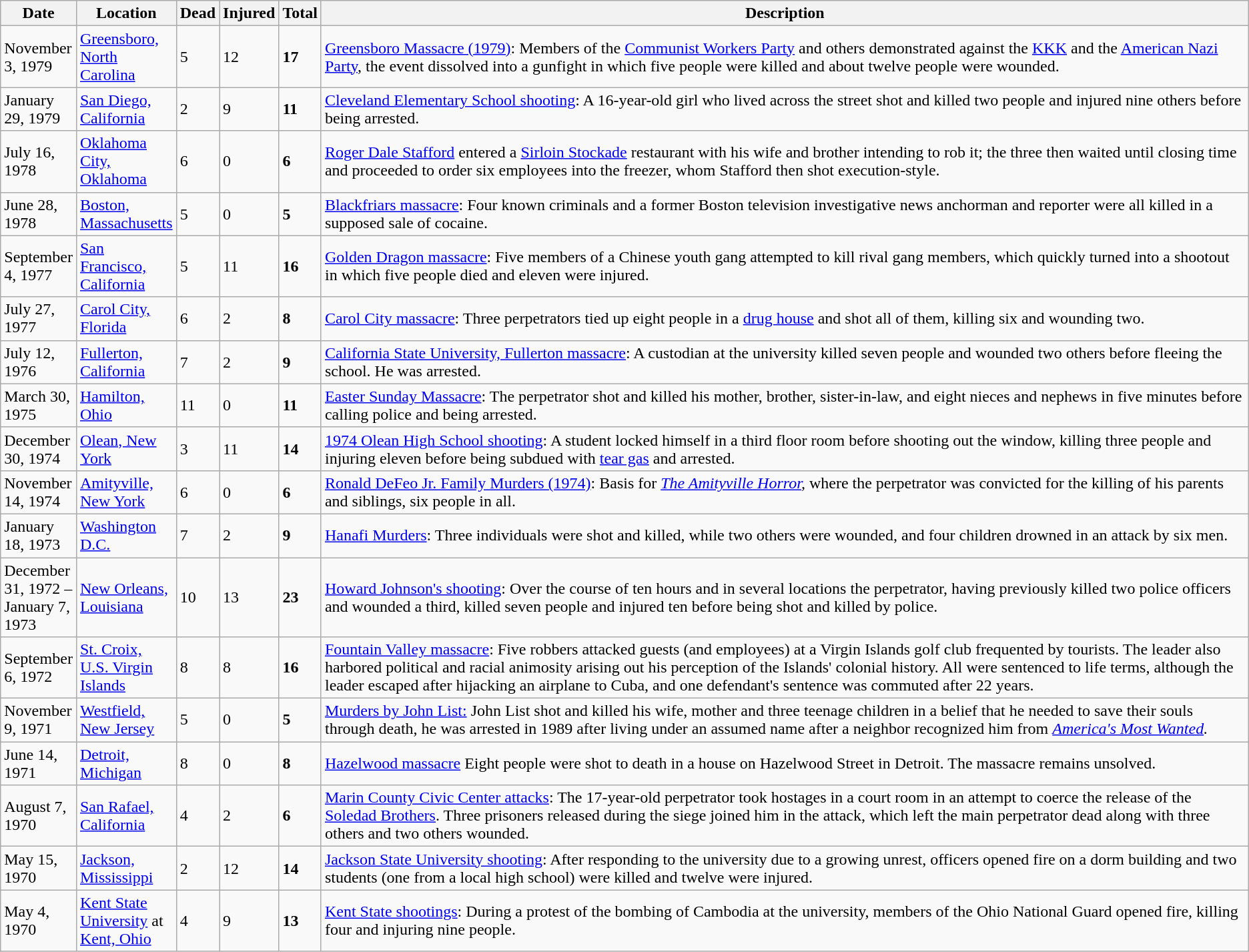<table class="wikitable sortable">
<tr>
<th scope="col" style="width: 56px;">Date</th>
<th scope="col" style="width: 84px;">Location</th>
<th data-sort-type=number>Dead</th>
<th data-sort-type=number>Injured</th>
<th data-sort-type=number>Total</th>
<th class=unsortable>Description</th>
</tr>
<tr>
<td>November 3, 1979</td>
<td><a href='#'>Greensboro, North Carolina</a></td>
<td>5</td>
<td>12</td>
<td><strong>17</strong></td>
<td><a href='#'>Greensboro Massacre (1979)</a>: Members of the <a href='#'>Communist Workers Party</a> and others demonstrated against the <a href='#'>KKK</a> and the <a href='#'>American Nazi Party</a>, the event dissolved into a gunfight in which five people were killed and about twelve people were wounded.</td>
</tr>
<tr>
<td>January 29, 1979</td>
<td><a href='#'>San Diego, California</a></td>
<td>2</td>
<td>9</td>
<td><strong>11</strong></td>
<td><a href='#'>Cleveland Elementary School shooting</a>: A 16-year-old girl who lived across the street shot and killed two people and injured nine others before being arrested.</td>
</tr>
<tr>
<td>July 16, 1978</td>
<td><a href='#'>Oklahoma City, Oklahoma</a></td>
<td>6</td>
<td>0</td>
<td><strong>6</strong></td>
<td><a href='#'>Roger Dale Stafford</a> entered a <a href='#'>Sirloin Stockade</a> restaurant with his wife and brother intending to rob it; the three then waited until closing time and proceeded to order six employees into the freezer, whom Stafford then shot execution-style.</td>
</tr>
<tr>
<td>June 28, 1978</td>
<td><a href='#'>Boston, Massachusetts</a></td>
<td>5</td>
<td>0</td>
<td><strong>5</strong></td>
<td><a href='#'>Blackfriars massacre</a>: Four known criminals and a former Boston television investigative news anchorman and reporter were all killed in a supposed sale of cocaine.</td>
</tr>
<tr>
<td>September 4, 1977</td>
<td><a href='#'>San Francisco, California</a></td>
<td>5</td>
<td>11</td>
<td><strong>16</strong></td>
<td><a href='#'>Golden Dragon massacre</a>: Five members of a Chinese youth gang attempted to kill rival gang members, which quickly turned into a shootout in which five people died and eleven were injured.</td>
</tr>
<tr>
<td>July 27, 1977</td>
<td><a href='#'>Carol City, Florida</a></td>
<td>6</td>
<td>2</td>
<td><strong>8</strong></td>
<td><a href='#'>Carol City massacre</a>: Three perpetrators tied up eight people in a <a href='#'>drug house</a> and shot all of them, killing six and wounding two.</td>
</tr>
<tr>
<td>July 12, 1976</td>
<td><a href='#'>Fullerton, California</a></td>
<td>7</td>
<td>2</td>
<td><strong>9</strong></td>
<td><a href='#'>California State University, Fullerton massacre</a>: A custodian at the university killed seven people and wounded two others before fleeing the school. He was arrested.</td>
</tr>
<tr>
<td>March 30, 1975</td>
<td><a href='#'>Hamilton, Ohio</a></td>
<td>11</td>
<td>0</td>
<td><strong>11</strong></td>
<td><a href='#'>Easter Sunday Massacre</a>: The perpetrator shot and killed his mother, brother, sister-in-law, and eight nieces and nephews in five minutes before calling police and being arrested.</td>
</tr>
<tr>
<td>December 30, 1974</td>
<td><a href='#'>Olean, New York</a></td>
<td>3</td>
<td>11</td>
<td><strong>14</strong></td>
<td><a href='#'>1974 Olean High School shooting</a>: A student locked himself in a third floor room before shooting out the window, killing three people and injuring eleven before being subdued with <a href='#'>tear gas</a> and arrested.</td>
</tr>
<tr>
<td>November 14, 1974</td>
<td><a href='#'>Amityville, New York</a></td>
<td>6</td>
<td>0</td>
<td><strong>6</strong></td>
<td><a href='#'>Ronald DeFeo Jr. Family Murders (1974)</a>: Basis for <em><a href='#'>The Amityville Horror</a>,</em> where the perpetrator was convicted for the killing of his parents and siblings, six people in all.</td>
</tr>
<tr>
<td>January 18, 1973</td>
<td><a href='#'>Washington D.C.</a></td>
<td>7</td>
<td>2</td>
<td><strong>9</strong></td>
<td><a href='#'>Hanafi Murders</a>: Three individuals were shot and killed, while two others were wounded, and four children drowned in an attack by six men.</td>
</tr>
<tr>
<td>December 31, 1972 – January 7, 1973</td>
<td><a href='#'>New Orleans, Louisiana</a></td>
<td>10</td>
<td>13</td>
<td><strong>23</strong></td>
<td><a href='#'>Howard Johnson's shooting</a>: Over the course of ten hours and in several locations the perpetrator, having previously killed two police officers and wounded a third, killed seven people and injured ten before being shot and killed by police.</td>
</tr>
<tr>
<td>September 6, 1972</td>
<td><a href='#'>St. Croix, U.S. Virgin Islands</a></td>
<td>8</td>
<td>8</td>
<td><strong>16</strong></td>
<td><a href='#'>Fountain Valley massacre</a>: Five robbers attacked guests (and employees) at a Virgin Islands golf club frequented by tourists. The leader also harbored political and racial animosity arising out his perception of the Islands' colonial history. All were sentenced to life terms, although the leader escaped after hijacking an airplane to Cuba, and one defendant's sentence was commuted after 22 years.</td>
</tr>
<tr>
<td>November 9, 1971</td>
<td><a href='#'>Westfield, New Jersey</a></td>
<td>5</td>
<td>0</td>
<td><strong>5</strong></td>
<td><a href='#'>Murders by John List:</a> John List shot and killed his wife, mother and three teenage children in a belief that he needed to save their souls through death, he was arrested in 1989 after living under an assumed name after a neighbor recognized him from <em><a href='#'>America's Most Wanted</a>.</em></td>
</tr>
<tr>
<td>June 14, 1971</td>
<td><a href='#'>Detroit, Michigan</a></td>
<td>8</td>
<td>0</td>
<td><strong>8</strong></td>
<td><a href='#'>Hazelwood massacre</a> Eight people were shot to death in a house on Hazelwood Street in Detroit. The massacre remains unsolved.</td>
</tr>
<tr>
<td>August 7, 1970</td>
<td><a href='#'>San Rafael, California</a></td>
<td>4</td>
<td>2</td>
<td><strong>6</strong></td>
<td><a href='#'>Marin County Civic Center attacks</a>: The 17-year-old perpetrator took hostages in a court room in an attempt to coerce the release of the <a href='#'>Soledad Brothers</a>. Three prisoners released during the siege joined him in the attack, which left the main perpetrator dead along with three others and two others wounded.</td>
</tr>
<tr>
<td>May 15, 1970</td>
<td><a href='#'>Jackson, Mississippi</a></td>
<td>2</td>
<td>12</td>
<td><strong>14</strong></td>
<td><a href='#'>Jackson State University shooting</a>: After responding to the university due to a growing unrest, officers opened fire on a dorm building and two students (one from a local high school) were killed and twelve were injured.</td>
</tr>
<tr>
<td>May 4, 1970</td>
<td><a href='#'>Kent State University</a> at <a href='#'>Kent, Ohio</a></td>
<td>4</td>
<td>9</td>
<td><strong>13</strong></td>
<td><a href='#'>Kent State shootings</a>: During a protest of the bombing of Cambodia at the university, members of the Ohio National Guard opened fire, killing four and injuring nine people.</td>
</tr>
</table>
